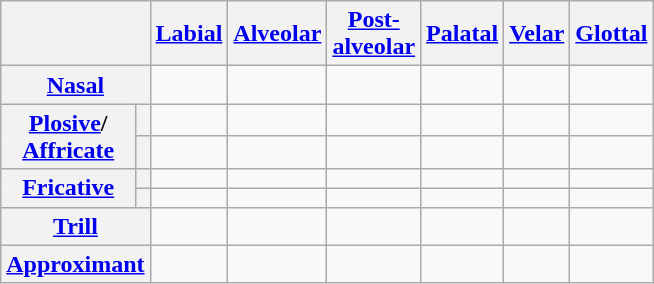<table class="wikitable" style="text-align:center;">
<tr>
<th colspan="2"></th>
<th><a href='#'>Labial</a></th>
<th><a href='#'>Alveolar</a></th>
<th><a href='#'>Post-<br>alveolar</a></th>
<th><a href='#'>Palatal</a></th>
<th><a href='#'>Velar</a></th>
<th><a href='#'>Glottal</a></th>
</tr>
<tr>
<th colspan="2"><a href='#'>Nasal</a></th>
<td></td>
<td></td>
<td></td>
<td></td>
<td></td>
<td></td>
</tr>
<tr>
<th rowspan="2"><a href='#'>Plosive</a>/<br><a href='#'>Affricate</a></th>
<th></th>
<td></td>
<td></td>
<td></td>
<td></td>
<td></td>
<td></td>
</tr>
<tr>
<th></th>
<td></td>
<td></td>
<td></td>
<td></td>
<td></td>
<td></td>
</tr>
<tr>
<th rowspan="2"><a href='#'>Fricative</a></th>
<th></th>
<td></td>
<td></td>
<td></td>
<td></td>
<td></td>
<td></td>
</tr>
<tr>
<th></th>
<td></td>
<td></td>
<td></td>
<td></td>
<td></td>
<td></td>
</tr>
<tr>
<th colspan="2"><a href='#'>Trill</a></th>
<td></td>
<td></td>
<td></td>
<td></td>
<td></td>
<td></td>
</tr>
<tr>
<th colspan="2"><a href='#'>Approximant</a></th>
<td></td>
<td></td>
<td></td>
<td></td>
<td></td>
<td></td>
</tr>
</table>
